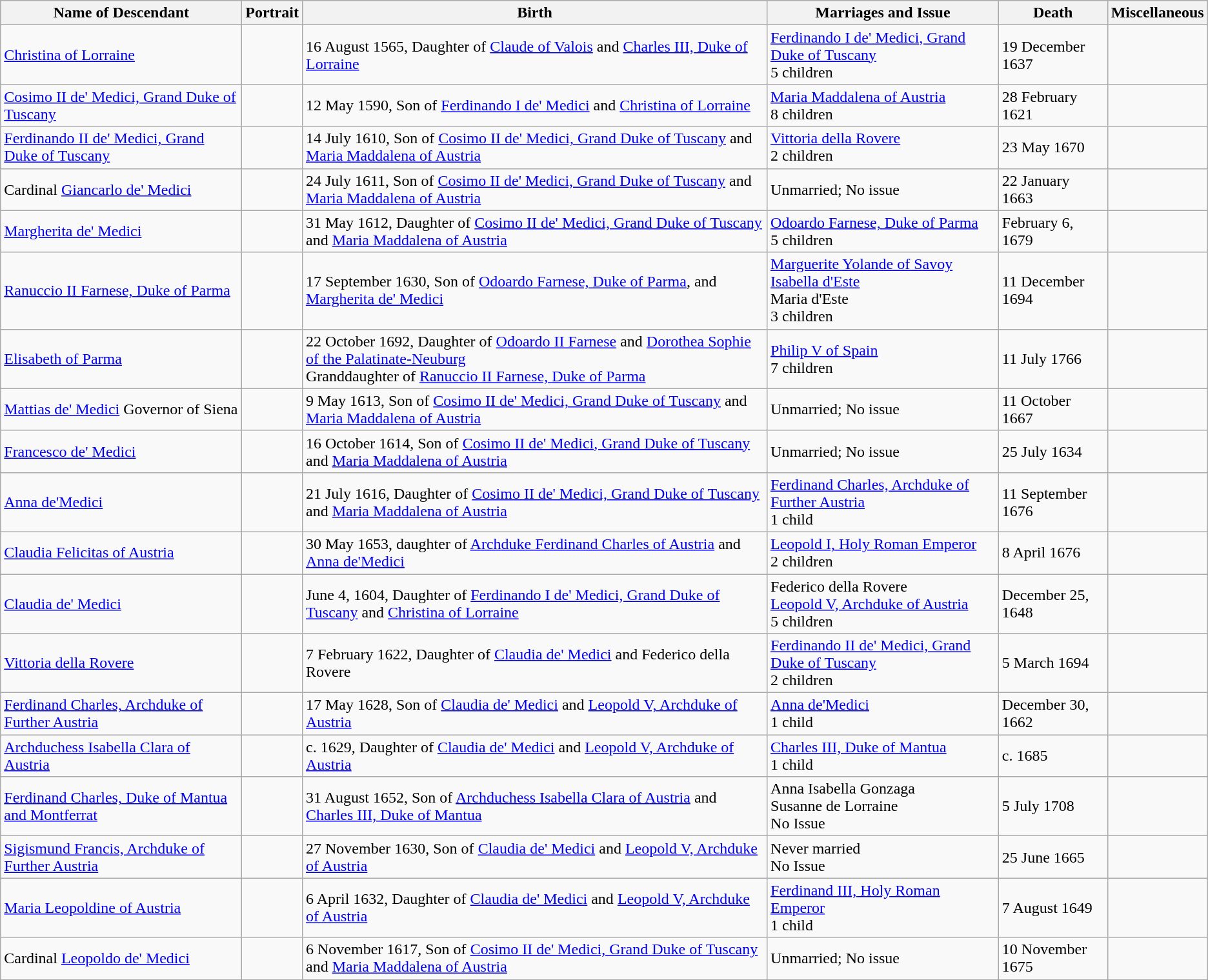<table class="wikitable">
<tr ->
<th>Name of Descendant</th>
<th>Portrait</th>
<th>Birth</th>
<th>Marriages and Issue</th>
<th>Death</th>
<th>Miscellaneous</th>
</tr>
<tr>
<td><a href='#'>Christina of Lorraine</a></td>
<td></td>
<td>16 August 1565, Daughter of <a href='#'>Claude of Valois</a> and <a href='#'>Charles III, Duke of Lorraine</a></td>
<td><a href='#'>Ferdinando I de' Medici, Grand Duke of Tuscany</a><br>5 children</td>
<td>19 December 1637</td>
<td></td>
</tr>
<tr>
<td><a href='#'>Cosimo II de' Medici, Grand Duke of Tuscany</a></td>
<td></td>
<td>12 May 1590, Son of <a href='#'>Ferdinando I de' Medici</a> and <a href='#'>Christina of Lorraine</a></td>
<td><a href='#'>Maria Maddalena of Austria</a><br> 8 children</td>
<td>28 February 1621</td>
<td></td>
</tr>
<tr>
<td><a href='#'>Ferdinando II de' Medici, Grand Duke of Tuscany</a></td>
<td></td>
<td>14 July 1610, Son of <a href='#'>Cosimo II de' Medici, Grand Duke of Tuscany</a> and <a href='#'>Maria Maddalena of Austria</a></td>
<td><a href='#'>Vittoria della Rovere</a><br>2 children</td>
<td>23 May 1670</td>
<td></td>
</tr>
<tr>
<td>Cardinal <a href='#'>Giancarlo de' Medici</a></td>
<td></td>
<td>24 July 1611, Son of <a href='#'>Cosimo II de' Medici, Grand Duke of Tuscany</a> and <a href='#'>Maria Maddalena of Austria</a></td>
<td>Unmarried; No issue</td>
<td>22 January 1663</td>
<td></td>
</tr>
<tr>
<td><a href='#'>Margherita de' Medici</a></td>
<td></td>
<td>31 May 1612, Daughter of <a href='#'>Cosimo II de' Medici, Grand Duke of Tuscany</a> and <a href='#'>Maria Maddalena of Austria</a></td>
<td><a href='#'>Odoardo Farnese, Duke of Parma</a><br>5 children</td>
<td>February 6, 1679</td>
<td></td>
</tr>
<tr>
<td><a href='#'>Ranuccio II Farnese, Duke of Parma</a></td>
<td></td>
<td>17 September 1630, Son of <a href='#'>Odoardo Farnese, Duke of Parma</a>, and <a href='#'>Margherita de' Medici</a></td>
<td><a href='#'>Marguerite Yolande of Savoy</a><br><a href='#'>Isabella d'Este</a><br>Maria d'Este<br>3 children</td>
<td>11 December 1694</td>
<td></td>
</tr>
<tr>
<td><a href='#'>Elisabeth of Parma</a></td>
<td></td>
<td>22 October 1692, Daughter of <a href='#'>Odoardo II Farnese</a> and <a href='#'>Dorothea Sophie of the Palatinate-Neuburg</a><br>Granddaughter of <a href='#'>Ranuccio II Farnese, Duke of Parma</a></td>
<td><a href='#'>Philip V of Spain</a><br>7 children</td>
<td>11 July 1766</td>
<td></td>
</tr>
<tr>
<td><a href='#'>Mattias de' Medici</a> Governor of Siena</td>
<td></td>
<td>9 May 1613, Son of <a href='#'>Cosimo II de' Medici, Grand Duke of Tuscany</a> and <a href='#'>Maria Maddalena of Austria</a></td>
<td>Unmarried; No issue</td>
<td>11 October 1667</td>
<td></td>
</tr>
<tr>
<td><a href='#'>Francesco de' Medici</a></td>
<td></td>
<td>16 October 1614, Son of <a href='#'>Cosimo II de' Medici, Grand Duke of Tuscany</a> and <a href='#'>Maria Maddalena of Austria</a></td>
<td>Unmarried; No issue</td>
<td>25 July 1634</td>
<td></td>
</tr>
<tr>
<td><a href='#'>Anna de'Medici</a></td>
<td></td>
<td>21 July 1616, Daughter of <a href='#'>Cosimo II de' Medici, Grand Duke of Tuscany</a> and <a href='#'>Maria Maddalena of Austria</a></td>
<td><a href='#'>Ferdinand Charles, Archduke of Further Austria</a><br> 1 child</td>
<td>11 September 1676</td>
<td></td>
</tr>
<tr>
<td><a href='#'>Claudia Felicitas of Austria</a></td>
<td></td>
<td>30 May 1653, daughter of <a href='#'>Archduke Ferdinand Charles of Austria</a> and <a href='#'>Anna de'Medici</a></td>
<td><a href='#'>Leopold I, Holy Roman Emperor</a><br>2 children</td>
<td>8 April 1676</td>
<td></td>
</tr>
<tr>
<td><a href='#'>Claudia de' Medici</a></td>
<td></td>
<td>June 4, 1604, Daughter of <a href='#'>Ferdinando I de' Medici, Grand Duke of Tuscany</a> and <a href='#'>Christina of Lorraine</a></td>
<td>Federico della Rovere<br><a href='#'>Leopold V, Archduke of Austria</a><br>5 children</td>
<td>December 25, 1648</td>
<td></td>
</tr>
<tr>
<td><a href='#'>Vittoria della Rovere</a></td>
<td></td>
<td>7 February 1622, Daughter of <a href='#'>Claudia de' Medici</a> and Federico della Rovere</td>
<td><a href='#'>Ferdinando II de' Medici, Grand Duke of Tuscany</a><br>2 children</td>
<td>5 March 1694</td>
<td></td>
</tr>
<tr>
<td><a href='#'>Ferdinand Charles, Archduke of Further Austria</a></td>
<td></td>
<td>17 May 1628, Son of <a href='#'>Claudia de' Medici</a>  and <a href='#'>Leopold V, Archduke of Austria</a></td>
<td><a href='#'>Anna de'Medici</a><br>1 child</td>
<td>December 30, 1662</td>
<td></td>
</tr>
<tr>
<td><a href='#'>Archduchess Isabella Clara of Austria</a></td>
<td></td>
<td>c. 1629, Daughter of <a href='#'>Claudia de' Medici</a> and <a href='#'>Leopold V, Archduke of Austria</a></td>
<td><a href='#'>Charles III, Duke of Mantua</a><br>1 child</td>
<td>c. 1685</td>
<td></td>
</tr>
<tr>
<td><a href='#'>Ferdinand Charles, Duke of Mantua and Montferrat</a></td>
<td></td>
<td>31 August 1652, Son of <a href='#'>Archduchess Isabella Clara of Austria</a>  and <a href='#'>Charles III, Duke of Mantua</a></td>
<td>Anna Isabella Gonzaga <br> Susanne de Lorraine<br> No Issue</td>
<td>5 July 1708</td>
<td></td>
</tr>
<tr>
<td><a href='#'>Sigismund Francis, Archduke of Further Austria</a></td>
<td></td>
<td>27 November 1630, Son of <a href='#'>Claudia de' Medici</a>  and <a href='#'>Leopold V, Archduke of Austria</a></td>
<td>Never married<br>No Issue</td>
<td>25 June 1665</td>
<td></td>
</tr>
<tr>
<td><a href='#'>Maria Leopoldine of Austria</a></td>
<td></td>
<td>6 April 1632, Daughter of <a href='#'>Claudia de' Medici</a>  and <a href='#'>Leopold V, Archduke of Austria</a></td>
<td><a href='#'>Ferdinand III, Holy Roman Emperor</a><br>1 child</td>
<td>7 August 1649</td>
<td></td>
</tr>
<tr>
<td>Cardinal <a href='#'>Leopoldo de' Medici</a></td>
<td></td>
<td>6 November 1617, Son of <a href='#'>Cosimo II de' Medici, Grand Duke of Tuscany</a> and <a href='#'>Maria Maddalena of Austria</a></td>
<td>Unmarried; No issue</td>
<td>10 November 1675</td>
<td></td>
</tr>
</table>
